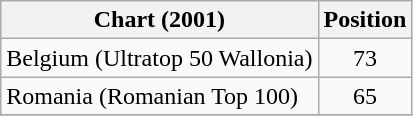<table class="wikitable sortable">
<tr>
<th>Chart (2001)</th>
<th>Position</th>
</tr>
<tr>
<td align="left">Belgium (Ultratop 50 Wallonia)</td>
<td align="center">73</td>
</tr>
<tr>
<td align="left">Romania (Romanian Top 100)</td>
<td align="center">65</td>
</tr>
<tr>
</tr>
</table>
